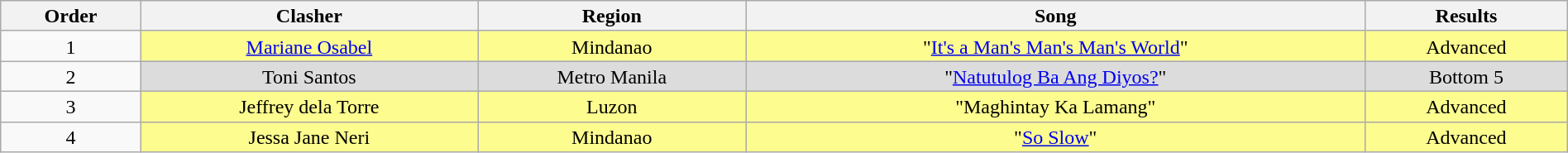<table class="wikitable" style="text-align:center; line-height:17px; width:100%;">
<tr>
<th>Order</th>
<th>Clasher</th>
<th>Region</th>
<th>Song</th>
<th>Results</th>
</tr>
<tr>
<td>1</td>
<td style="background:#fdfc8f;"><a href='#'>Mariane Osabel</a></td>
<td style="background:#fdfc8f;">Mindanao</td>
<td style="background:#fdfc8f;">"<a href='#'>It's a Man's Man's Man's World</a>"</td>
<td style="background:#fdfc8f;">Advanced</td>
</tr>
<tr>
<td>2</td>
<td style="background:#DCDCDC;">Toni Santos</td>
<td style="background:#DCDCDC;">Metro Manila</td>
<td style="background:#DCDCDC;">"<a href='#'>Natutulog Ba Ang Diyos?</a>"</td>
<td style="background:#DCDCDC;">Bottom 5</td>
</tr>
<tr>
<td>3</td>
<td style="background:#fdfc8f;">Jeffrey dela Torre</td>
<td style="background:#fdfc8f;">Luzon</td>
<td style="background:#fdfc8f;">"Maghintay Ka Lamang"</td>
<td style="background:#fdfc8f;">Advanced</td>
</tr>
<tr>
<td>4</td>
<td style="background:#fdfc8f;">Jessa Jane Neri</td>
<td style="background:#fdfc8f;">Mindanao</td>
<td style="background:#fdfc8f;">"<a href='#'>So Slow</a>"</td>
<td style="background:#fdfc8f;">Advanced</td>
</tr>
</table>
